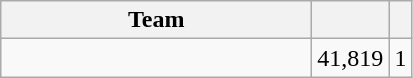<table class="wikitable">
<tr>
<th style="width: 200px;">Team</th>
<th></th>
<th></th>
</tr>
<tr>
<td><strong></strong></td>
<td style="text-align: right;">41,819</td>
<td style="text-align: center;">1</td>
</tr>
</table>
